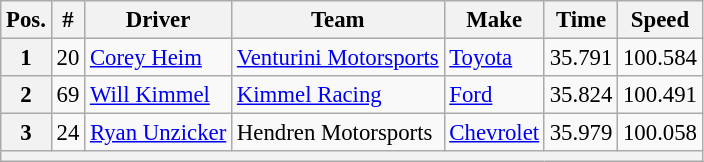<table class="wikitable" style="font-size:95%">
<tr>
<th>Pos.</th>
<th>#</th>
<th>Driver</th>
<th>Team</th>
<th>Make</th>
<th>Time</th>
<th>Speed</th>
</tr>
<tr>
<th>1</th>
<td>20</td>
<td><a href='#'>Corey Heim</a></td>
<td><a href='#'>Venturini Motorsports</a></td>
<td><a href='#'>Toyota</a></td>
<td>35.791</td>
<td>100.584</td>
</tr>
<tr>
<th>2</th>
<td>69</td>
<td><a href='#'>Will Kimmel</a></td>
<td><a href='#'>Kimmel Racing</a></td>
<td><a href='#'>Ford</a></td>
<td>35.824</td>
<td>100.491</td>
</tr>
<tr>
<th>3</th>
<td>24</td>
<td><a href='#'>Ryan Unzicker</a></td>
<td>Hendren Motorsports</td>
<td><a href='#'>Chevrolet</a></td>
<td>35.979</td>
<td>100.058</td>
</tr>
<tr>
<th colspan="7"></th>
</tr>
</table>
